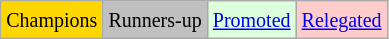<table class="wikitable">
<tr>
<td bgcolor=gold><small>Champions</small></td>
<td bgcolor=silver><small>Runners-up</small></td>
<td bgcolor="#DDFFDD"><small><a href='#'>Promoted</a></small></td>
<td bgcolor="#FFCCCC"><small><a href='#'>Relegated</a></small></td>
</tr>
</table>
